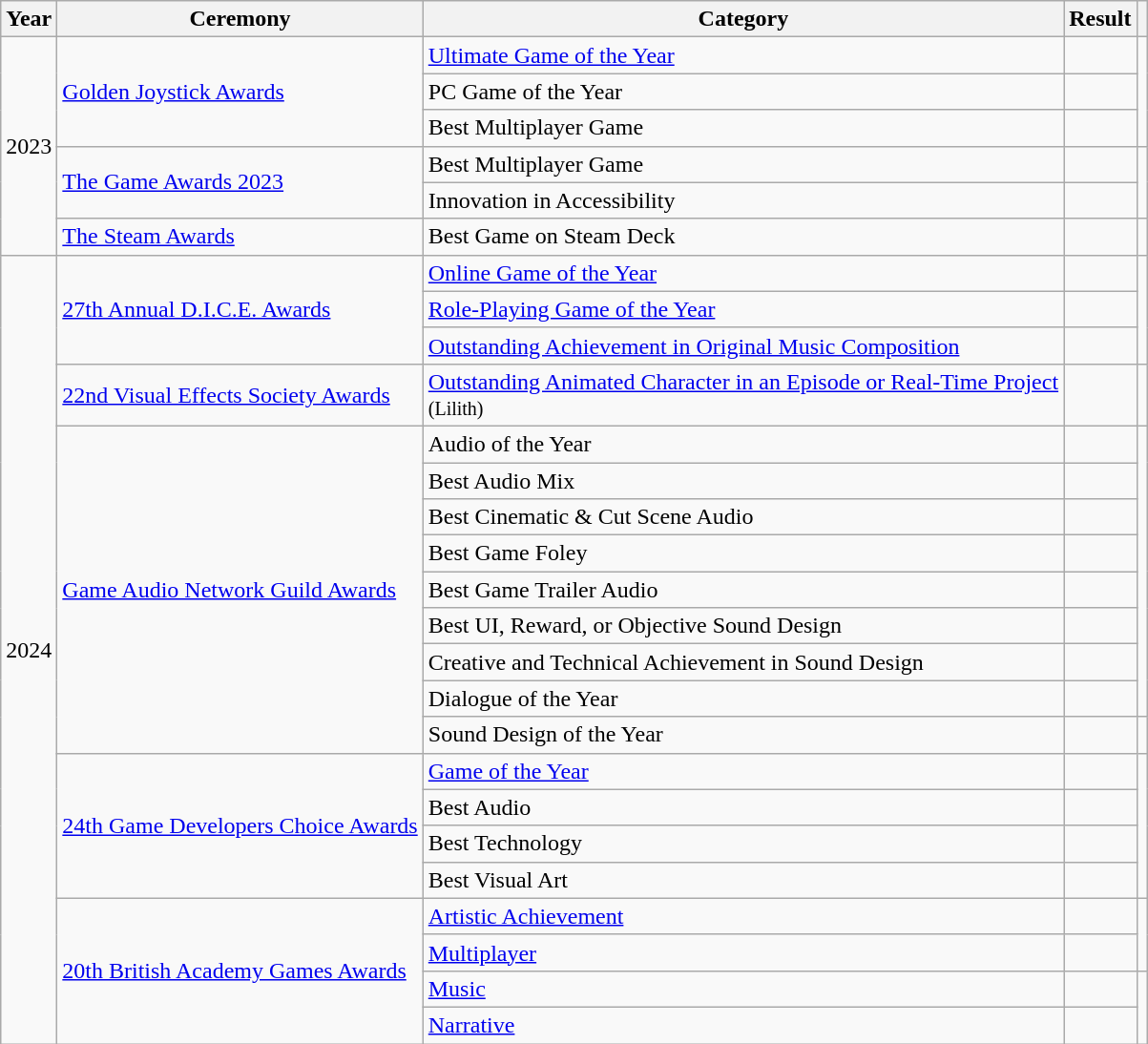<table class="wikitable sortable">
<tr>
<th>Year</th>
<th>Ceremony</th>
<th>Category</th>
<th>Result</th>
<th></th>
</tr>
<tr>
<td rowspan="6" style="text-align:center;">2023</td>
<td rowspan="3"><a href='#'>Golden Joystick Awards</a></td>
<td><a href='#'>Ultimate Game of the Year</a></td>
<td></td>
<td style="text-align:center;" rowspan="3"></td>
</tr>
<tr>
<td>PC Game of the Year</td>
<td></td>
</tr>
<tr>
<td>Best Multiplayer Game</td>
<td></td>
</tr>
<tr>
<td rowspan="2"><a href='#'>The Game Awards 2023</a></td>
<td>Best Multiplayer Game</td>
<td></td>
<td style="text-align:center;" rowspan="2"></td>
</tr>
<tr>
<td>Innovation in Accessibility</td>
<td></td>
</tr>
<tr>
<td><a href='#'>The Steam Awards</a></td>
<td>Best Game on Steam Deck</td>
<td></td>
<td style="text-align:center;"></td>
</tr>
<tr>
<td rowspan="21" style="text-align:center;">2024</td>
<td rowspan="3"><a href='#'>27th Annual D.I.C.E. Awards</a></td>
<td><a href='#'>Online Game of the Year</a></td>
<td></td>
<td rowspan="3" style="text-align:center;"></td>
</tr>
<tr>
<td><a href='#'>Role-Playing Game of the Year</a></td>
<td></td>
</tr>
<tr>
<td><a href='#'>Outstanding Achievement in Original Music Composition</a></td>
<td></td>
</tr>
<tr>
<td><a href='#'>22nd Visual Effects Society Awards</a></td>
<td><a href='#'>Outstanding Animated Character in an Episode or Real-Time Project</a> <br><small>(Lilith)</small></td>
<td></td>
<td style="text-align:center;"></td>
</tr>
<tr>
<td rowspan="9"><a href='#'>Game Audio Network Guild Awards</a></td>
<td>Audio of the Year</td>
<td></td>
<td rowspan="8" style="text-align:center;"></td>
</tr>
<tr>
<td>Best Audio Mix</td>
<td></td>
</tr>
<tr>
<td>Best Cinematic & Cut Scene Audio</td>
<td></td>
</tr>
<tr>
<td>Best Game Foley</td>
<td></td>
</tr>
<tr>
<td>Best Game Trailer Audio</td>
<td></td>
</tr>
<tr>
<td>Best UI, Reward, or Objective Sound Design</td>
<td></td>
</tr>
<tr>
<td>Creative and Technical Achievement in Sound Design</td>
<td></td>
</tr>
<tr>
<td>Dialogue of the Year</td>
<td></td>
</tr>
<tr>
<td>Sound Design of the Year</td>
<td></td>
</tr>
<tr>
<td rowspan="4"><a href='#'>24th Game Developers Choice Awards</a></td>
<td><a href='#'>Game of the Year</a></td>
<td></td>
<td rowspan="4" style="text-align:center;"></td>
</tr>
<tr>
<td>Best Audio</td>
<td></td>
</tr>
<tr>
<td>Best Technology</td>
<td></td>
</tr>
<tr>
<td>Best Visual Art</td>
<td></td>
</tr>
<tr>
<td rowspan="4"><a href='#'>20th British Academy Games Awards</a></td>
<td><a href='#'>Artistic Achievement</a></td>
<td></td>
<td rowspan="2" style="text-align:center;"></td>
</tr>
<tr>
<td><a href='#'>Multiplayer</a></td>
<td></td>
</tr>
<tr>
<td><a href='#'>Music</a></td>
<td></td>
<td rowspan="2" style="text-align:center;"></td>
</tr>
<tr>
<td><a href='#'>Narrative</a></td>
<td></td>
</tr>
</table>
